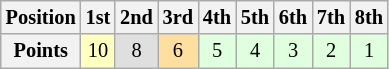<table class="wikitable" style="font-size: 85%;">
<tr>
<th>Position</th>
<th>1st</th>
<th>2nd</th>
<th>3rd</th>
<th>4th</th>
<th>5th</th>
<th>6th</th>
<th>7th</th>
<th>8th</th>
</tr>
<tr align="center">
<th>Points</th>
<td style="background:#FFFFBF;">10</td>
<td style="background:#DFDFDF;">8</td>
<td style="background:#FFDF9F;">6</td>
<td style="background:#DFFFDF;">5</td>
<td style="background:#DFFFDF;">4</td>
<td style="background:#DFFFDF;">3</td>
<td style="background:#DFFFDF;">2</td>
<td style="background:#DFFFDF;">1</td>
</tr>
</table>
